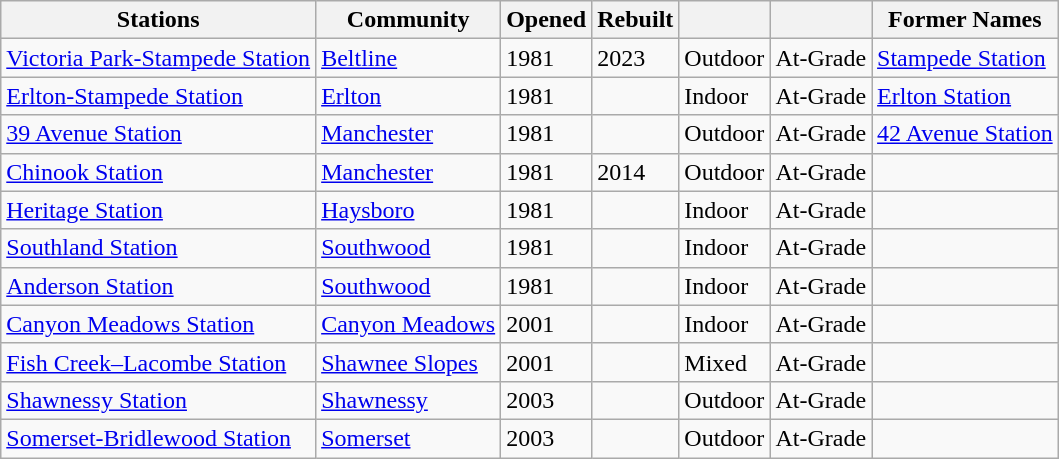<table class="wikitable">
<tr>
<th>Stations</th>
<th>Community</th>
<th>Opened</th>
<th>Rebuilt</th>
<th></th>
<th></th>
<th>Former Names</th>
</tr>
<tr>
<td><a href='#'>Victoria Park-Stampede Station</a></td>
<td><a href='#'>Beltline</a></td>
<td>1981</td>
<td>2023</td>
<td>Outdoor</td>
<td>At-Grade</td>
<td><a href='#'>Stampede Station</a></td>
</tr>
<tr>
<td><a href='#'>Erlton-Stampede Station</a></td>
<td><a href='#'>Erlton</a></td>
<td>1981</td>
<td></td>
<td>Indoor</td>
<td>At-Grade</td>
<td><a href='#'>Erlton Station</a></td>
</tr>
<tr>
<td><a href='#'>39 Avenue Station</a></td>
<td><a href='#'>Manchester</a></td>
<td>1981</td>
<td></td>
<td>Outdoor</td>
<td>At-Grade</td>
<td><a href='#'>42 Avenue Station</a></td>
</tr>
<tr>
<td><a href='#'>Chinook Station</a></td>
<td><a href='#'>Manchester</a></td>
<td>1981</td>
<td>2014</td>
<td>Outdoor</td>
<td>At-Grade</td>
<td></td>
</tr>
<tr>
<td><a href='#'>Heritage Station</a></td>
<td><a href='#'>Haysboro</a></td>
<td>1981</td>
<td></td>
<td>Indoor</td>
<td>At-Grade</td>
<td></td>
</tr>
<tr>
<td><a href='#'>Southland Station</a></td>
<td><a href='#'>Southwood</a></td>
<td>1981</td>
<td></td>
<td>Indoor</td>
<td>At-Grade</td>
<td></td>
</tr>
<tr>
<td><a href='#'>Anderson Station</a></td>
<td><a href='#'>Southwood</a></td>
<td>1981</td>
<td></td>
<td>Indoor</td>
<td>At-Grade</td>
<td></td>
</tr>
<tr>
<td><a href='#'>Canyon Meadows Station</a></td>
<td><a href='#'>Canyon Meadows</a></td>
<td>2001</td>
<td></td>
<td>Indoor</td>
<td>At-Grade</td>
<td></td>
</tr>
<tr>
<td><a href='#'>Fish Creek–Lacombe Station</a></td>
<td><a href='#'>Shawnee Slopes</a></td>
<td>2001</td>
<td></td>
<td>Mixed</td>
<td>At-Grade</td>
<td></td>
</tr>
<tr>
<td><a href='#'>Shawnessy Station</a></td>
<td><a href='#'>Shawnessy</a></td>
<td>2003</td>
<td></td>
<td>Outdoor</td>
<td>At-Grade</td>
<td></td>
</tr>
<tr>
<td><a href='#'>Somerset-Bridlewood Station</a></td>
<td><a href='#'>Somerset</a></td>
<td>2003</td>
<td></td>
<td>Outdoor</td>
<td>At-Grade</td>
<td></td>
</tr>
</table>
